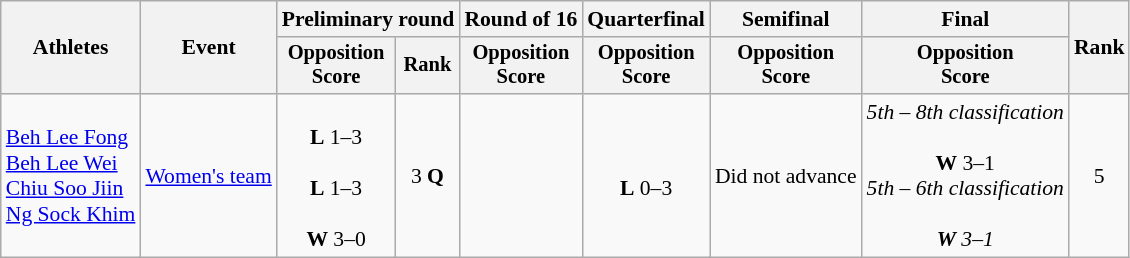<table class="wikitable" style="font-size:90%">
<tr>
<th rowspan=2>Athletes</th>
<th rowspan=2>Event</th>
<th colspan=2>Preliminary round</th>
<th>Round of 16</th>
<th>Quarterfinal</th>
<th>Semifinal</th>
<th>Final</th>
<th rowspan=2>Rank</th>
</tr>
<tr style="font-size:95%">
<th>Opposition<br>Score</th>
<th>Rank</th>
<th>Opposition<br>Score</th>
<th>Opposition<br>Score</th>
<th>Opposition<br>Score</th>
<th>Opposition<br>Score</th>
</tr>
<tr align=center>
<td align=left><a href='#'>Beh Lee Fong</a><br><a href='#'>Beh Lee Wei</a><br><a href='#'>Chiu Soo Jiin</a><br><a href='#'>Ng Sock Khim</a></td>
<td align=left><a href='#'>Women's team</a></td>
<td><br><strong>L</strong> 1–3<br><br><strong>L</strong> 1–3<br><br><strong>W</strong> 3–0<br></td>
<td>3 <strong>Q</strong></td>
<td></td>
<td><br><strong>L</strong> 0–3</td>
<td>Did not advance</td>
<td><em>5th – 8th classification</em><br><br><strong>W</strong> 3–1<br><em>5th – 6th classification<br><br><strong>W</strong> 3–1</td>
<td>5</td>
</tr>
</table>
